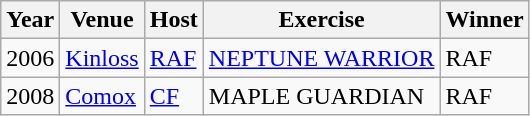<table class="wikitable">
<tr>
<th>Year</th>
<th>Venue</th>
<th>Host</th>
<th>Exercise</th>
<th>Winner</th>
</tr>
<tr>
<td>2006</td>
<td><a href='#'>Kinloss</a></td>
<td><a href='#'>RAF</a></td>
<td><a href='#'>NEPTUNE WARRIOR</a></td>
<td>RAF</td>
</tr>
<tr>
<td>2008</td>
<td><a href='#'>Comox</a></td>
<td><a href='#'>CF</a></td>
<td>MAPLE GUARDIAN</td>
<td>RAF</td>
</tr>
</table>
